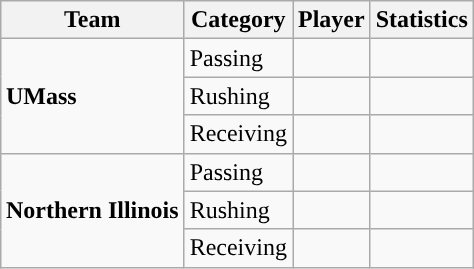<table class="wikitable" style="float: right;">
<tr>
<th>Team</th>
<th>Category</th>
<th>Player</th>
<th>Statistics</th>
</tr>
<tr>
<td rowspan=3><strong>UMass</strong></td>
<td>Passing</td>
<td></td>
<td></td>
</tr>
<tr>
<td>Rushing</td>
<td></td>
<td></td>
</tr>
<tr>
<td>Receiving</td>
<td></td>
<td></td>
</tr>
<tr>
<td rowspan=3><strong>Northern Illinois</strong></td>
<td>Passing</td>
<td></td>
<td></td>
</tr>
<tr>
<td>Rushing</td>
<td></td>
<td></td>
</tr>
<tr>
<td>Receiving</td>
<td></td>
<td></td>
</tr>
</table>
